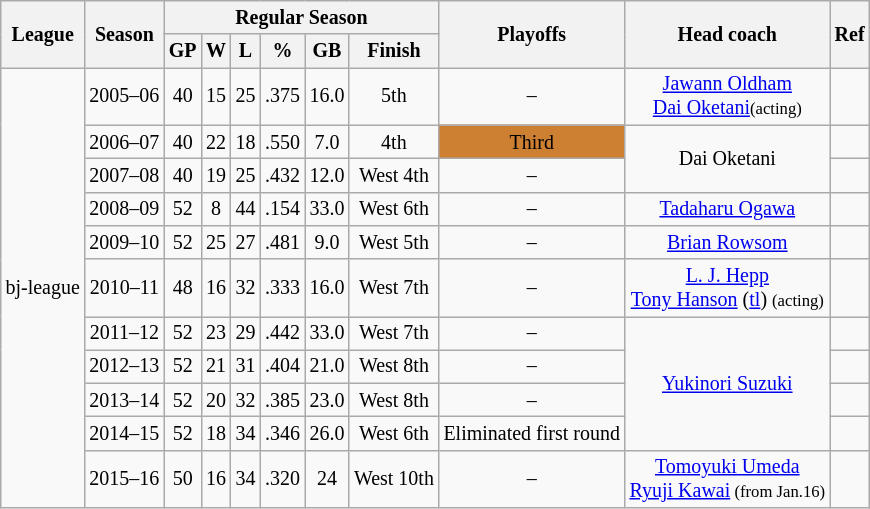<table class="wikitable" style="font-size:smaller;text-align: center;">
<tr>
<th rowspan=2>League</th>
<th rowspan=2>Season</th>
<th colspan=6>Regular Season</th>
<th rowspan=2>Playoffs</th>
<th rowspan=2>Head coach</th>
<th rowspan=2>Ref</th>
</tr>
<tr>
<th>GP</th>
<th>W</th>
<th>L</th>
<th>%</th>
<th>GB</th>
<th>Finish</th>
</tr>
<tr>
<td rowspan=11>bj-league</td>
<td>2005–06</td>
<td>40</td>
<td>15</td>
<td>25</td>
<td>.375</td>
<td>16.0</td>
<td>5th</td>
<td>–</td>
<td><a href='#'>Jawann Oldham</a><br><a href='#'>Dai Oketani</a><small>(acting)</small></td>
<td></td>
</tr>
<tr>
<td>2006–07</td>
<td>40</td>
<td>22</td>
<td>18</td>
<td>.550</td>
<td>7.0</td>
<td>4th</td>
<td style="background-color:#CD7F32;">Third</td>
<td rowspan=2>Dai Oketani</td>
<td></td>
</tr>
<tr>
<td>2007–08</td>
<td>40</td>
<td>19</td>
<td>25</td>
<td>.432</td>
<td>12.0</td>
<td>West 4th</td>
<td>–</td>
<td></td>
</tr>
<tr>
<td>2008–09</td>
<td>52</td>
<td>8</td>
<td>44</td>
<td>.154</td>
<td>33.0</td>
<td>West 6th</td>
<td>–</td>
<td><a href='#'>Tadaharu Ogawa</a></td>
<td></td>
</tr>
<tr>
<td>2009–10</td>
<td>52</td>
<td>25</td>
<td>27</td>
<td>.481</td>
<td>9.0</td>
<td>West 5th</td>
<td>–</td>
<td><a href='#'>Brian Rowsom</a></td>
<td></td>
</tr>
<tr>
<td>2010–11</td>
<td>48</td>
<td>16</td>
<td>32</td>
<td>.333</td>
<td>16.0</td>
<td>West 7th</td>
<td>–</td>
<td><a href='#'>L. J. Hepp</a><br><a href='#'>Tony Hanson</a> (<a href='#'>tl</a>) <small>(acting)</small></td>
<td></td>
</tr>
<tr>
<td>2011–12</td>
<td>52</td>
<td>23</td>
<td>29</td>
<td>.442</td>
<td>33.0</td>
<td>West 7th</td>
<td>–</td>
<td rowspan=4><a href='#'>Yukinori Suzuki</a></td>
<td></td>
</tr>
<tr>
<td>2012–13</td>
<td>52</td>
<td>21</td>
<td>31</td>
<td>.404</td>
<td>21.0</td>
<td>West 8th</td>
<td>–</td>
<td></td>
</tr>
<tr>
<td>2013–14</td>
<td>52</td>
<td>20</td>
<td>32</td>
<td>.385</td>
<td>23.0</td>
<td>West 8th</td>
<td>–</td>
<td></td>
</tr>
<tr>
<td>2014–15</td>
<td>52</td>
<td>18</td>
<td>34</td>
<td>.346</td>
<td>26.0</td>
<td>West 6th</td>
<td>Eliminated first round</td>
<td></td>
</tr>
<tr>
<td>2015–16</td>
<td>50</td>
<td>16</td>
<td>34</td>
<td>.320</td>
<td>24</td>
<td>West 10th</td>
<td>–</td>
<td><a href='#'>Tomoyuki Umeda</a><br><a href='#'>Ryuji Kawai</a><small> (from Jan.16)</small></td>
<td></td>
</tr>
</table>
